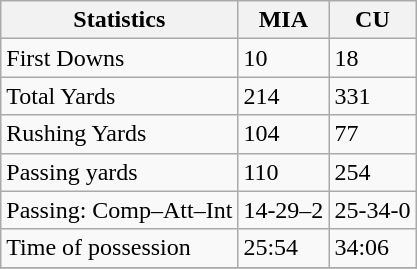<table class="wikitable">
<tr>
<th>Statistics</th>
<th>MIA</th>
<th>CU</th>
</tr>
<tr>
<td>First Downs</td>
<td>10</td>
<td>18</td>
</tr>
<tr>
<td>Total Yards</td>
<td>214</td>
<td>331</td>
</tr>
<tr>
<td>Rushing Yards</td>
<td>104</td>
<td>77</td>
</tr>
<tr>
<td>Passing yards</td>
<td>110</td>
<td>254</td>
</tr>
<tr>
<td>Passing: Comp–Att–Int</td>
<td>14-29–2</td>
<td>25-34-0</td>
</tr>
<tr>
<td>Time of possession</td>
<td>25:54</td>
<td>34:06</td>
</tr>
<tr>
</tr>
</table>
